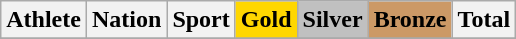<table class="wikitable sortable" style="text-align:center">
<tr>
<th>Athlete</th>
<th>Nation</th>
<th>Sport</th>
<th style="background-color: gold"><strong>Gold</strong></th>
<th style="background-color: silver"><strong>Silver</strong></th>
<th style="background-color: #cc9966"><strong>Bronze</strong></th>
<th>Total</th>
</tr>
<tr>
</tr>
</table>
